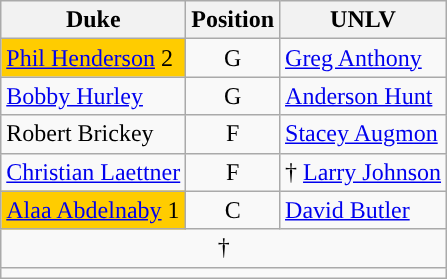<table class="wikitable">
<tr>
<th>Duke</th>
<th colspan="2">Position</th>
<th>UNLV</th>
</tr>
<tr>
<td style="background:#ffcc00"><a href='#'>Phil Henderson</a> 2</td>
<td colspan=2 style="text-align:center">G</td>
<td><a href='#'>Greg Anthony</a></td>
</tr>
<tr>
<td><a href='#'>Bobby Hurley</a></td>
<td colspan=2 style="text-align:center">G</td>
<td><a href='#'>Anderson Hunt</a></td>
</tr>
<tr>
<td>Robert Brickey</td>
<td colspan=2 style="text-align:center">F</td>
<td><a href='#'>Stacey Augmon</a></td>
</tr>
<tr>
<td><a href='#'>Christian Laettner</a></td>
<td colspan=2 style="text-align:center">F</td>
<td>† <a href='#'>Larry Johnson</a></td>
</tr>
<tr>
<td style="background:#ffcc00"><a href='#'>Alaa Abdelnaby</a> 1</td>
<td colspan=2 style="text-align:center">C</td>
<td><a href='#'>David Butler</a></td>
</tr>
<tr>
<td colspan="5" align=center>† </td>
</tr>
<tr>
<td colspan="5" align=center></td>
</tr>
</table>
